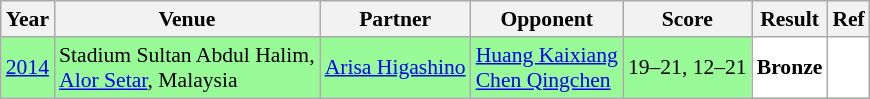<table class="sortable wikitable" style="font-size: 90%;">
<tr>
<th>Year</th>
<th>Venue</th>
<th>Partner</th>
<th>Opponent</th>
<th>Score</th>
<th>Result</th>
<th>Ref</th>
</tr>
<tr style="background:#98FB98">
<td align="center"><a href='#'>2014</a></td>
<td align="left">Stadium Sultan Abdul Halim,<br><a href='#'>Alor Setar</a>, Malaysia</td>
<td align="left"> <a href='#'>Arisa Higashino</a></td>
<td align="left"> <a href='#'>Huang Kaixiang</a><br> <a href='#'>Chen Qingchen</a></td>
<td align="left">19–21, 12–21</td>
<td style="text-align:left; background:white"> <strong>Bronze</strong></td>
<td style="text-align:center; background:white"></td>
</tr>
</table>
